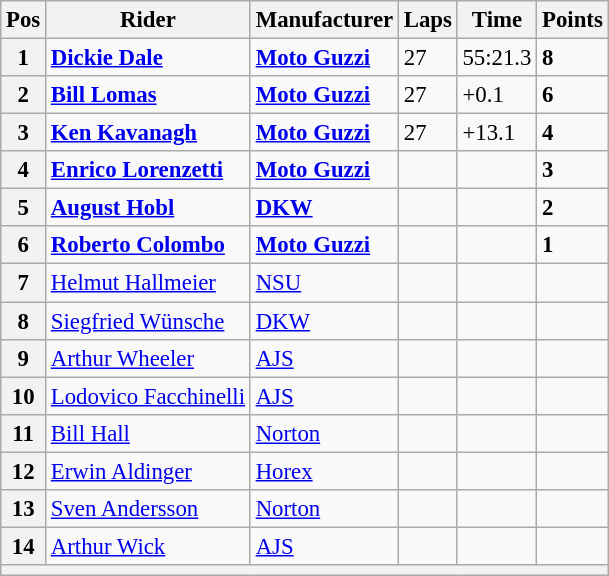<table class="wikitable" style="font-size: 95%;">
<tr>
<th>Pos</th>
<th>Rider</th>
<th>Manufacturer</th>
<th>Laps</th>
<th>Time</th>
<th>Points</th>
</tr>
<tr>
<th>1</th>
<td> <strong><a href='#'>Dickie Dale</a></strong></td>
<td><strong><a href='#'>Moto Guzzi</a></strong></td>
<td>27</td>
<td>55:21.3</td>
<td><strong>8</strong></td>
</tr>
<tr>
<th>2</th>
<td> <strong><a href='#'>Bill Lomas</a></strong></td>
<td><strong><a href='#'>Moto Guzzi</a></strong></td>
<td>27</td>
<td>+0.1</td>
<td><strong>6</strong></td>
</tr>
<tr>
<th>3</th>
<td> <strong><a href='#'>Ken Kavanagh</a></strong></td>
<td><strong><a href='#'>Moto Guzzi</a></strong></td>
<td>27</td>
<td>+13.1</td>
<td><strong>4</strong></td>
</tr>
<tr>
<th>4</th>
<td> <strong><a href='#'>Enrico Lorenzetti</a></strong></td>
<td><strong><a href='#'>Moto Guzzi</a></strong></td>
<td></td>
<td></td>
<td><strong>3</strong></td>
</tr>
<tr>
<th>5</th>
<td> <strong><a href='#'>August Hobl</a></strong></td>
<td><strong><a href='#'>DKW</a></strong></td>
<td></td>
<td></td>
<td><strong>2</strong></td>
</tr>
<tr>
<th>6</th>
<td> <strong><a href='#'>Roberto Colombo</a></strong></td>
<td><strong><a href='#'>Moto Guzzi</a></strong></td>
<td></td>
<td></td>
<td><strong>1</strong></td>
</tr>
<tr>
<th>7</th>
<td> <a href='#'>Helmut Hallmeier</a></td>
<td><a href='#'>NSU</a></td>
<td></td>
<td></td>
<td></td>
</tr>
<tr>
<th>8</th>
<td> <a href='#'>Siegfried Wünsche</a></td>
<td><a href='#'>DKW</a></td>
<td></td>
<td></td>
<td></td>
</tr>
<tr>
<th>9</th>
<td> <a href='#'>Arthur Wheeler</a></td>
<td><a href='#'>AJS</a></td>
<td></td>
<td></td>
<td></td>
</tr>
<tr>
<th>10</th>
<td> <a href='#'>Lodovico Facchinelli</a></td>
<td><a href='#'>AJS</a></td>
<td></td>
<td></td>
<td></td>
</tr>
<tr>
<th>11</th>
<td> <a href='#'>Bill Hall</a></td>
<td><a href='#'>Norton</a></td>
<td></td>
<td></td>
<td></td>
</tr>
<tr>
<th>12</th>
<td> <a href='#'>Erwin Aldinger</a></td>
<td><a href='#'>Horex</a></td>
<td></td>
<td></td>
<td></td>
</tr>
<tr>
<th>13</th>
<td> <a href='#'>Sven Andersson</a></td>
<td><a href='#'>Norton</a></td>
<td></td>
<td></td>
<td></td>
</tr>
<tr>
<th>14</th>
<td> <a href='#'>Arthur Wick</a></td>
<td><a href='#'>AJS</a></td>
<td></td>
<td></td>
<td></td>
</tr>
<tr>
<th colspan=6></th>
</tr>
</table>
